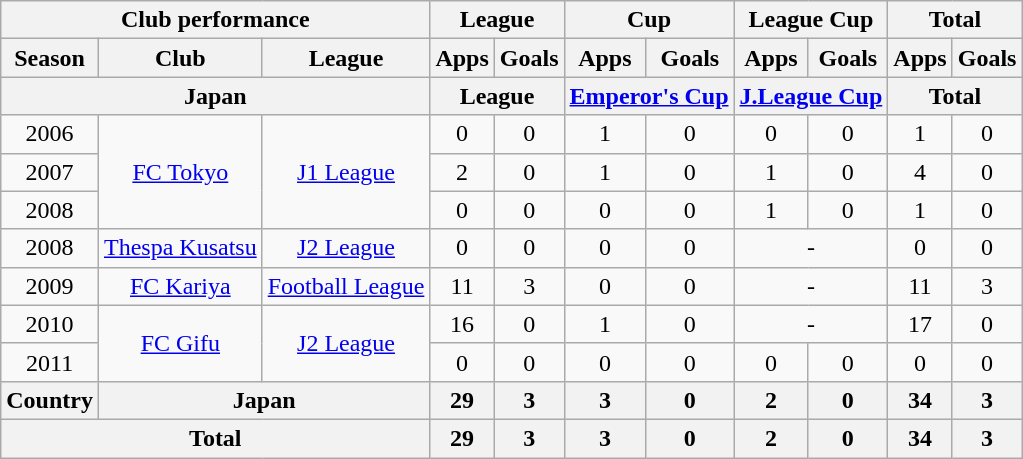<table class="wikitable" style="text-align:center;">
<tr>
<th colspan=3>Club performance</th>
<th colspan=2>League</th>
<th colspan=2>Cup</th>
<th colspan=2>League Cup</th>
<th colspan=2>Total</th>
</tr>
<tr>
<th>Season</th>
<th>Club</th>
<th>League</th>
<th>Apps</th>
<th>Goals</th>
<th>Apps</th>
<th>Goals</th>
<th>Apps</th>
<th>Goals</th>
<th>Apps</th>
<th>Goals</th>
</tr>
<tr>
<th colspan=3>Japan</th>
<th colspan=2>League</th>
<th colspan=2><a href='#'>Emperor's Cup</a></th>
<th colspan=2><a href='#'>J.League Cup</a></th>
<th colspan=2>Total</th>
</tr>
<tr>
<td>2006</td>
<td rowspan="3"><a href='#'>FC Tokyo</a></td>
<td rowspan="3"><a href='#'>J1 League</a></td>
<td>0</td>
<td>0</td>
<td>1</td>
<td>0</td>
<td>0</td>
<td>0</td>
<td>1</td>
<td>0</td>
</tr>
<tr>
<td>2007</td>
<td>2</td>
<td>0</td>
<td>1</td>
<td>0</td>
<td>1</td>
<td>0</td>
<td>4</td>
<td>0</td>
</tr>
<tr>
<td>2008</td>
<td>0</td>
<td>0</td>
<td>0</td>
<td>0</td>
<td>1</td>
<td>0</td>
<td>1</td>
<td>0</td>
</tr>
<tr>
<td>2008</td>
<td><a href='#'>Thespa Kusatsu</a></td>
<td><a href='#'>J2 League</a></td>
<td>0</td>
<td>0</td>
<td>0</td>
<td>0</td>
<td colspan="2">-</td>
<td>0</td>
<td>0</td>
</tr>
<tr>
<td>2009</td>
<td><a href='#'>FC Kariya</a></td>
<td><a href='#'>Football League</a></td>
<td>11</td>
<td>3</td>
<td>0</td>
<td>0</td>
<td colspan="2">-</td>
<td>11</td>
<td>3</td>
</tr>
<tr>
<td>2010</td>
<td rowspan="2"><a href='#'>FC Gifu</a></td>
<td rowspan="2"><a href='#'>J2 League</a></td>
<td>16</td>
<td>0</td>
<td>1</td>
<td>0</td>
<td colspan="2">-</td>
<td>17</td>
<td>0</td>
</tr>
<tr>
<td>2011</td>
<td>0</td>
<td>0</td>
<td>0</td>
<td>0</td>
<td>0</td>
<td>0</td>
<td>0</td>
<td>0</td>
</tr>
<tr>
<th rowspan=1>Country</th>
<th colspan=2>Japan</th>
<th>29</th>
<th>3</th>
<th>3</th>
<th>0</th>
<th>2</th>
<th>0</th>
<th>34</th>
<th>3</th>
</tr>
<tr>
<th colspan=3>Total</th>
<th>29</th>
<th>3</th>
<th>3</th>
<th>0</th>
<th>2</th>
<th>0</th>
<th>34</th>
<th>3</th>
</tr>
</table>
